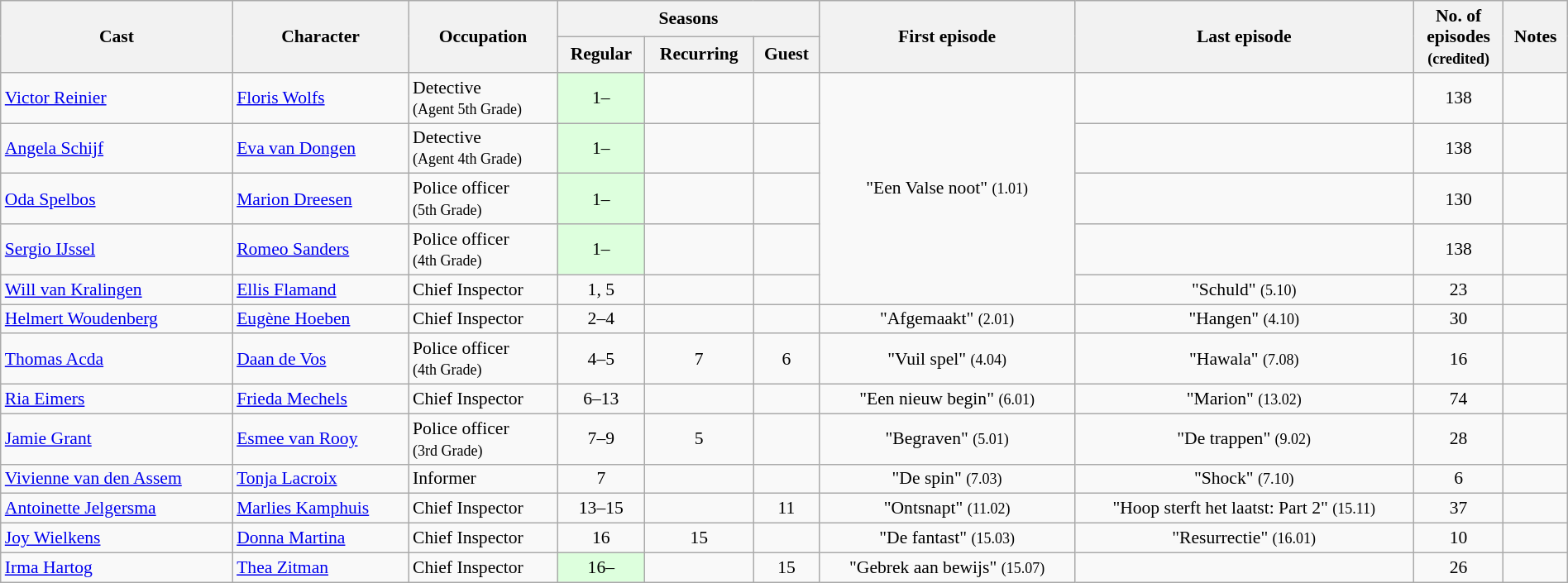<table class="wikitable plainrowheaders" style="text-align:center; font-size:90%; width:100%">
<tr>
<th scope="col" rowspan="2">Cast</th>
<th scope="col" rowspan="2">Character</th>
<th scope="col" rowspan="2">Occupation</th>
<th scope="col" colspan="3">Seasons</th>
<th scope="col" rowspan="2">First episode</th>
<th scope="col" rowspan="2">Last episode</th>
<th scope="col" rowspan="2">No. of<br>episodes<br> <small>(credited)</small></th>
<th scope="col" rowspan="2">Notes</th>
</tr>
<tr>
<th scope="col">Regular</th>
<th scope="col">Recurring</th>
<th scope="col">Guest</th>
</tr>
<tr>
<td scope="row" style="text-align:left;"><a href='#'>Victor Reinier</a></td>
<td style="text-align:left;"><a href='#'>Floris Wolfs</a></td>
<td style="text-align:left;">Detective<br><small>(Agent 5th Grade)</small></td>
<td style="background:#dfd;">1–</td>
<td></td>
<td></td>
<td rowspan="5">"Een Valse noot" <small>(1.01)</small></td>
<td></td>
<td>138</td>
<td></td>
</tr>
<tr>
<td scope="row" style="text-align:left;"><a href='#'>Angela Schijf</a></td>
<td style="text-align:left;"><a href='#'>Eva van Dongen</a></td>
<td style="text-align:left;">Detective<br><small>(Agent 4th Grade)</small></td>
<td style="background:#dfd;">1–</td>
<td></td>
<td></td>
<td></td>
<td>138</td>
<td></td>
</tr>
<tr>
<td scope="row" style="text-align:left;"><a href='#'>Oda Spelbos</a></td>
<td style="text-align:left;"><a href='#'>Marion Dreesen</a></td>
<td style="text-align:left;">Police officer<br><small>(5th Grade)</small></td>
<td style="background:#dfd;">1–</td>
<td></td>
<td></td>
<td></td>
<td>130</td>
<td></td>
</tr>
<tr>
<td scope="row" style="text-align:left;"><a href='#'>Sergio IJssel</a></td>
<td style="text-align:left;"><a href='#'>Romeo Sanders</a></td>
<td style="text-align:left;">Police officer<br><small>(4th Grade)</small></td>
<td style="background:#dfd;">1–</td>
<td></td>
<td></td>
<td></td>
<td>138</td>
<td></td>
</tr>
<tr>
<td scope="row" style="text-align:left;"><a href='#'>Will van Kralingen</a></td>
<td style="text-align:left;"><a href='#'>Ellis Flamand</a></td>
<td style="text-align:left;">Chief Inspector</td>
<td>1, 5</td>
<td></td>
<td></td>
<td rowspan="1">"Schuld" <small>(5.10)</small></td>
<td>23</td>
<td></td>
</tr>
<tr>
<td scope="row" style="text-align:left;"><a href='#'>Helmert Woudenberg</a></td>
<td style="text-align:left;"><a href='#'>Eugène Hoeben</a></td>
<td style="text-align:left;">Chief Inspector</td>
<td>2–4</td>
<td></td>
<td></td>
<td rowspan="1">"Afgemaakt" <small>(2.01)</small></td>
<td rowspan="1">"Hangen" <small>(4.10)</small></td>
<td>30</td>
<td></td>
</tr>
<tr>
<td scope="row" style="text-align:left;"><a href='#'>Thomas Acda</a></td>
<td style="text-align:left;"><a href='#'>Daan de Vos</a></td>
<td style="text-align:left;">Police officer<br><small>(4th Grade)</small></td>
<td>4–5</td>
<td>7</td>
<td>6</td>
<td rowspan="1">"Vuil spel" <small>(4.04)</small></td>
<td rowspan="1">"Hawala" <small>(7.08)</small></td>
<td>16</td>
<td></td>
</tr>
<tr>
<td scope="row" style="text-align:left;"><a href='#'>Ria Eimers</a></td>
<td style="text-align:left;"><a href='#'>Frieda Mechels</a></td>
<td style="text-align:left;">Chief Inspector</td>
<td>6–13</td>
<td></td>
<td></td>
<td rowspan="1">"Een nieuw begin" <small>(6.01)</small></td>
<td rowspan="1">"Marion" <small>(13.02)</small></td>
<td>74</td>
<td></td>
</tr>
<tr>
<td scope="row" style="text-align:left;"><a href='#'>Jamie Grant</a></td>
<td style="text-align:left;"><a href='#'>Esmee van Rooy</a></td>
<td style="text-align:left;">Police officer<br><small>(3rd Grade)</small></td>
<td>7–9</td>
<td>5</td>
<td></td>
<td rowspan="1">"Begraven" <small>(5.01)</small></td>
<td rowspan="1">"De trappen" <small>(9.02)</small></td>
<td>28</td>
<td></td>
</tr>
<tr>
<td scope="row" style="text-align:left;"><a href='#'>Vivienne van den Assem</a></td>
<td style="text-align:left;"><a href='#'>Tonja Lacroix</a></td>
<td style="text-align:left;">Informer</td>
<td>7</td>
<td></td>
<td></td>
<td rowspan="1">"De spin" <small>(7.03)</small></td>
<td rowspan="1">"Shock" <small>(7.10)</small></td>
<td>6</td>
<td></td>
</tr>
<tr>
<td scope="row" style="text-align:left;"><a href='#'>Antoinette Jelgersma</a></td>
<td style="text-align:left;"><a href='#'>Marlies Kamphuis</a></td>
<td style="text-align:left;">Chief Inspector</td>
<td>13–15</td>
<td></td>
<td>11</td>
<td rowspan="1">"Ontsnapt" <small>(11.02)</small></td>
<td rowspan="1">"Hoop sterft het laatst: Part 2" <small>(15.11)</small></td>
<td>37</td>
<td></td>
</tr>
<tr>
<td scope="row" style="text-align:left;"><a href='#'>Joy Wielkens</a></td>
<td style="text-align:left;"><a href='#'>Donna Martina</a></td>
<td style="text-align:left;">Chief Inspector</td>
<td>16</td>
<td>15</td>
<td></td>
<td rowspan="1">"De fantast" <small>(15.03)</small></td>
<td rowspan="1">"Resurrectie" <small>(16.01)</small></td>
<td>10</td>
<td></td>
</tr>
<tr>
<td scope="row" style="text-align:left;"><a href='#'>Irma Hartog</a></td>
<td style="text-align:left;"><a href='#'>Thea Zitman</a></td>
<td style="text-align:left;">Chief Inspector</td>
<td style="background:#dfd;">16–</td>
<td></td>
<td>15</td>
<td rowspan="1">"Gebrek aan bewijs" <small>(15.07)</small></td>
<td></td>
<td>26</td>
<td></td>
</tr>
</table>
